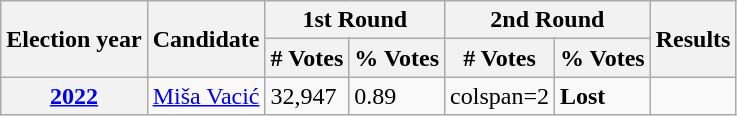<table class="wikitable">
<tr>
<th rowspan=2>Election year</th>
<th rowspan=2>Candidate</th>
<th colspan=2>1st Round</th>
<th colspan=2>2nd Round</th>
<th rowspan=2>Results</th>
</tr>
<tr>
<th># Votes</th>
<th>% Votes</th>
<th># Votes</th>
<th>% Votes</th>
</tr>
<tr>
<th><a href='#'>2022</a></th>
<td><a href='#'>Miša Vacić</a></td>
<td>32,947</td>
<td>0.89</td>
<td>colspan=2 </td>
<td><strong>Lost</strong> </td>
</tr>
</table>
